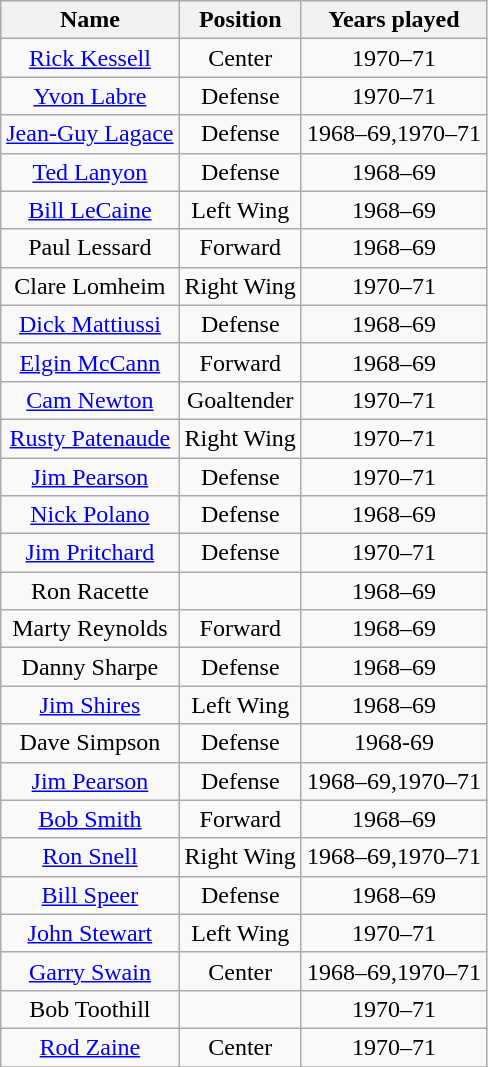<table class="wikitable">
<tr>
<th>Name</th>
<th>Position</th>
<th>Years played</th>
</tr>
<tr align=center>
<td><a href='#'>Rick Kessell</a></td>
<td>Center</td>
<td>1970–71</td>
</tr>
<tr align=center>
<td><a href='#'>Yvon Labre</a></td>
<td>Defense</td>
<td>1970–71</td>
</tr>
<tr align=center>
<td><a href='#'>Jean-Guy Lagace</a></td>
<td>Defense</td>
<td>1968–69,1970–71</td>
</tr>
<tr align=center>
<td><a href='#'>Ted Lanyon</a></td>
<td>Defense</td>
<td>1968–69</td>
</tr>
<tr align=center>
<td><a href='#'>Bill LeCaine</a></td>
<td>Left Wing</td>
<td>1968–69</td>
</tr>
<tr align=center>
<td>Paul Lessard</td>
<td>Forward</td>
<td>1968–69</td>
</tr>
<tr align=center>
<td>Clare Lomheim</td>
<td>Right Wing</td>
<td>1970–71</td>
</tr>
<tr align=center>
<td><a href='#'>Dick Mattiussi</a></td>
<td>Defense</td>
<td>1968–69</td>
</tr>
<tr align=center>
<td><a href='#'>Elgin McCann</a></td>
<td>Forward</td>
<td>1968–69</td>
</tr>
<tr align=center>
<td><a href='#'>Cam Newton</a></td>
<td>Goaltender</td>
<td>1970–71</td>
</tr>
<tr align=center>
<td><a href='#'>Rusty Patenaude</a></td>
<td>Right Wing</td>
<td>1970–71</td>
</tr>
<tr align=center>
<td><a href='#'>Jim Pearson</a></td>
<td>Defense</td>
<td>1970–71</td>
</tr>
<tr align=center>
<td><a href='#'>Nick Polano</a></td>
<td>Defense</td>
<td>1968–69</td>
</tr>
<tr align=center>
<td><a href='#'>Jim Pritchard</a></td>
<td>Defense</td>
<td>1970–71</td>
</tr>
<tr align=center>
<td>Ron Racette</td>
<td></td>
<td>1968–69</td>
</tr>
<tr align=center>
<td>Marty Reynolds</td>
<td>Forward</td>
<td>1968–69</td>
</tr>
<tr align=center>
<td>Danny Sharpe</td>
<td>Defense</td>
<td>1968–69</td>
</tr>
<tr align=center>
<td><a href='#'>Jim Shires</a></td>
<td>Left Wing</td>
<td>1968–69</td>
</tr>
<tr align=center>
<td>Dave Simpson</td>
<td>Defense</td>
<td>1968-69</td>
</tr>
<tr align=center>
<td><a href='#'>Jim Pearson</a></td>
<td>Defense</td>
<td>1968–69,1970–71</td>
</tr>
<tr align=center>
<td><a href='#'>Bob Smith</a></td>
<td>Forward</td>
<td>1968–69</td>
</tr>
<tr align=center>
<td><a href='#'>Ron Snell</a></td>
<td>Right Wing</td>
<td>1968–69,1970–71</td>
</tr>
<tr align=center>
<td><a href='#'>Bill Speer</a></td>
<td>Defense</td>
<td>1968–69</td>
</tr>
<tr align=center>
<td><a href='#'>John Stewart</a></td>
<td>Left Wing</td>
<td>1970–71</td>
</tr>
<tr align=center>
<td><a href='#'>Garry Swain</a></td>
<td>Center</td>
<td>1968–69,1970–71</td>
</tr>
<tr align=center>
<td>Bob Toothill</td>
<td></td>
<td>1970–71</td>
</tr>
<tr align=center>
<td><a href='#'>Rod Zaine</a></td>
<td>Center</td>
<td>1970–71</td>
</tr>
<tr align=center>
</tr>
</table>
